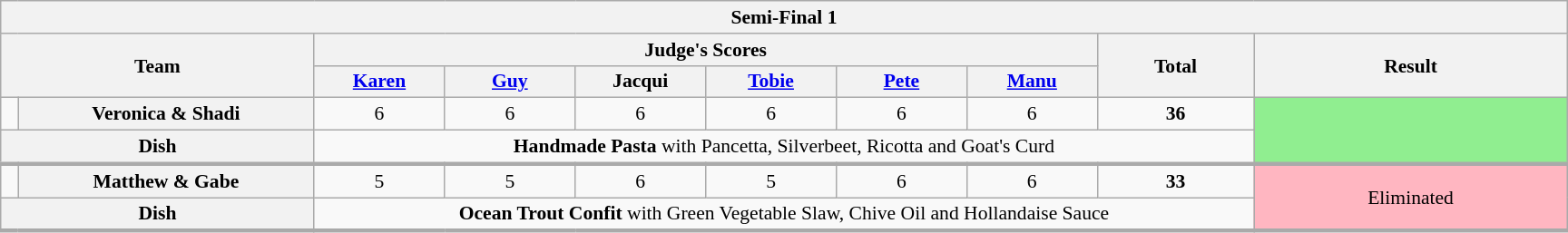<table class="wikitable plainrowheaders" style="margin:1em auto; text-align:center; font-size:90%; width:80em;">
<tr>
<th colspan="10" >Semi-Final 1</th>
</tr>
<tr>
<th rowspan="2" style="width:20%;" colspan="2">Team</th>
<th colspan="6" style="width:50%;">Judge's Scores</th>
<th rowspan="2" style="width:10%;">Total<br></th>
<th rowspan="2" style="width:20%;">Result</th>
</tr>
<tr>
<th style="width:50px;"><a href='#'>Karen</a></th>
<th style="width:50px;"><a href='#'>Guy</a></th>
<th style="width:50px;">Jacqui</th>
<th style="width:50px;"><a href='#'>Tobie</a></th>
<th style="width:50px;"><a href='#'>Pete</a></th>
<th style="width:50px;"><a href='#'>Manu</a></th>
</tr>
<tr>
<td></td>
<th rowspan="1">Veronica & Shadi</th>
<td>6</td>
<td>6</td>
<td>6</td>
<td>6</td>
<td>6</td>
<td>6</td>
<td><strong>36</strong></td>
<td rowspan="2" style="background:lightgreen;"></td>
</tr>
<tr>
<th colspan="2">Dish</th>
<td colspan="7"><strong>Handmade Pasta</strong> with Pancetta, Silverbeet, Ricotta and Goat's Curd</td>
</tr>
<tr style="border-top:3px solid #aaa;">
<td></td>
<th rowspan="1">Matthew & Gabe</th>
<td>5</td>
<td>5</td>
<td>6</td>
<td>5</td>
<td>6</td>
<td>6</td>
<td><strong>33</strong></td>
<td rowspan="2" style="background:lightpink">Eliminated</td>
</tr>
<tr>
<th colspan="2">Dish</th>
<td colspan="7"><strong>Ocean Trout Confit</strong> with Green Vegetable Slaw, Chive Oil and Hollandaise Sauce</td>
</tr>
<tr style="border-top:3px solid #aaa;">
</tr>
</table>
